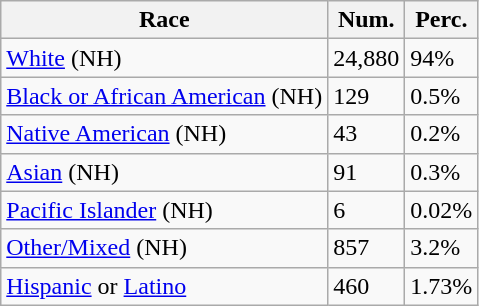<table class="wikitable">
<tr>
<th>Race</th>
<th>Num.</th>
<th>Perc.</th>
</tr>
<tr>
<td><a href='#'>White</a> (NH)</td>
<td>24,880</td>
<td>94%</td>
</tr>
<tr>
<td><a href='#'>Black or African American</a> (NH)</td>
<td>129</td>
<td>0.5%</td>
</tr>
<tr>
<td><a href='#'>Native American</a> (NH)</td>
<td>43</td>
<td>0.2%</td>
</tr>
<tr>
<td><a href='#'>Asian</a> (NH)</td>
<td>91</td>
<td>0.3%</td>
</tr>
<tr>
<td><a href='#'>Pacific Islander</a> (NH)</td>
<td>6</td>
<td>0.02%</td>
</tr>
<tr>
<td><a href='#'>Other/Mixed</a> (NH)</td>
<td>857</td>
<td>3.2%</td>
</tr>
<tr>
<td><a href='#'>Hispanic</a> or <a href='#'>Latino</a></td>
<td>460</td>
<td>1.73%</td>
</tr>
</table>
